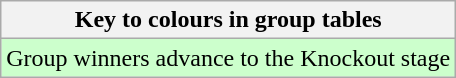<table class="wikitable">
<tr>
<th>Key to colours in group tables</th>
</tr>
<tr bgcolor=#ccffcc>
<td>Group winners advance to the Knockout stage</td>
</tr>
</table>
